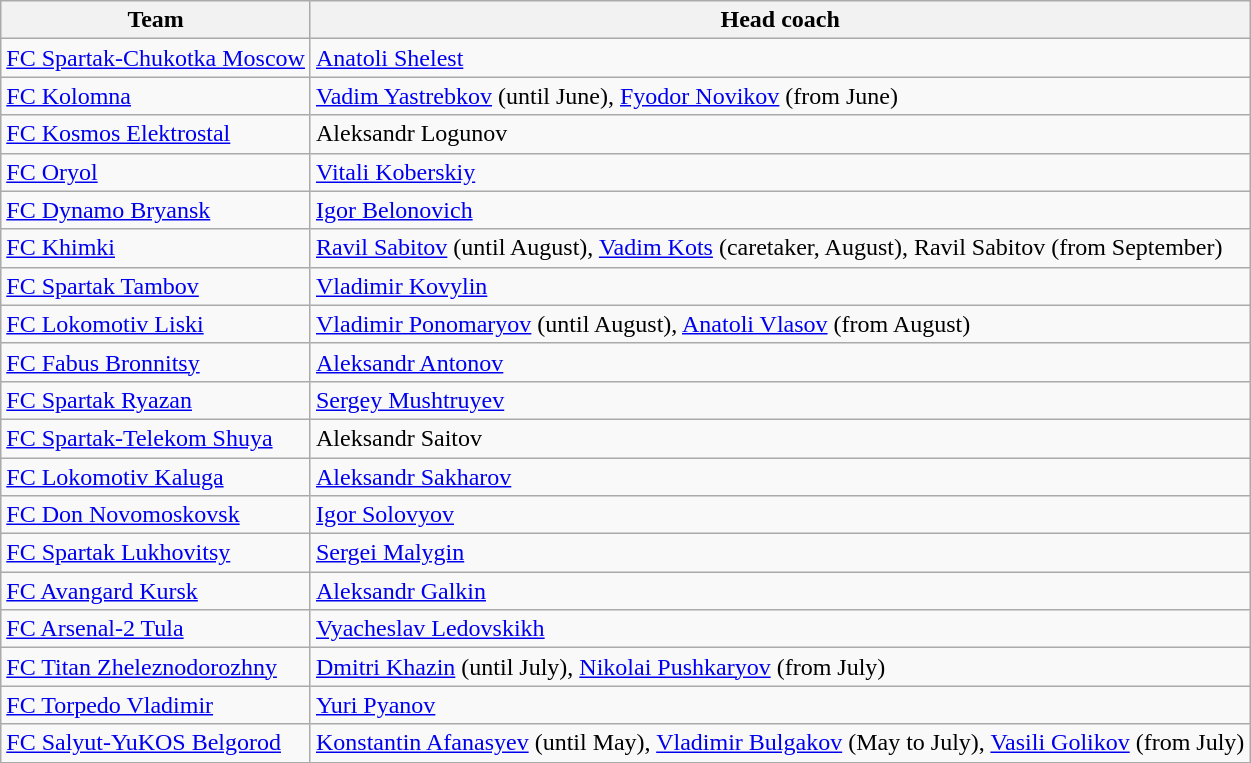<table class="wikitable">
<tr>
<th>Team</th>
<th>Head coach</th>
</tr>
<tr>
<td><a href='#'>FC Spartak-Chukotka Moscow</a></td>
<td><a href='#'>Anatoli Shelest</a></td>
</tr>
<tr>
<td><a href='#'>FC Kolomna</a></td>
<td><a href='#'>Vadim Yastrebkov</a> (until June), <a href='#'>Fyodor Novikov</a> (from June)</td>
</tr>
<tr>
<td><a href='#'>FC Kosmos Elektrostal</a></td>
<td>Aleksandr Logunov</td>
</tr>
<tr>
<td><a href='#'>FC Oryol</a></td>
<td><a href='#'>Vitali Koberskiy</a></td>
</tr>
<tr>
<td><a href='#'>FC Dynamo Bryansk</a></td>
<td><a href='#'>Igor Belonovich</a></td>
</tr>
<tr>
<td><a href='#'>FC Khimki</a></td>
<td><a href='#'>Ravil Sabitov</a> (until August), <a href='#'>Vadim Kots</a> (caretaker, August), Ravil Sabitov (from September)</td>
</tr>
<tr>
<td><a href='#'>FC Spartak Tambov</a></td>
<td><a href='#'>Vladimir Kovylin</a></td>
</tr>
<tr>
<td><a href='#'>FC Lokomotiv Liski</a></td>
<td><a href='#'>Vladimir Ponomaryov</a> (until August), <a href='#'>Anatoli Vlasov</a> (from August)</td>
</tr>
<tr>
<td><a href='#'>FC Fabus Bronnitsy</a></td>
<td><a href='#'>Aleksandr Antonov</a></td>
</tr>
<tr>
<td><a href='#'>FC Spartak Ryazan</a></td>
<td><a href='#'>Sergey Mushtruyev</a></td>
</tr>
<tr>
<td><a href='#'>FC Spartak-Telekom Shuya</a></td>
<td>Aleksandr Saitov</td>
</tr>
<tr>
<td><a href='#'>FC Lokomotiv Kaluga</a></td>
<td><a href='#'>Aleksandr Sakharov</a></td>
</tr>
<tr>
<td><a href='#'>FC Don Novomoskovsk</a></td>
<td><a href='#'>Igor Solovyov</a></td>
</tr>
<tr>
<td><a href='#'>FC Spartak Lukhovitsy</a></td>
<td><a href='#'>Sergei Malygin</a></td>
</tr>
<tr>
<td><a href='#'>FC Avangard Kursk</a></td>
<td><a href='#'>Aleksandr Galkin</a></td>
</tr>
<tr>
<td><a href='#'>FC Arsenal-2 Tula</a></td>
<td><a href='#'>Vyacheslav Ledovskikh</a></td>
</tr>
<tr>
<td><a href='#'>FC Titan Zheleznodorozhny</a></td>
<td><a href='#'>Dmitri Khazin</a> (until July), <a href='#'>Nikolai Pushkaryov</a> (from July)</td>
</tr>
<tr>
<td><a href='#'>FC Torpedo Vladimir</a></td>
<td><a href='#'>Yuri Pyanov</a></td>
</tr>
<tr>
<td><a href='#'>FC Salyut-YuKOS Belgorod</a></td>
<td><a href='#'>Konstantin Afanasyev</a> (until May), <a href='#'>Vladimir Bulgakov</a> (May to July), <a href='#'>Vasili Golikov</a> (from July)</td>
</tr>
<tr>
</tr>
</table>
